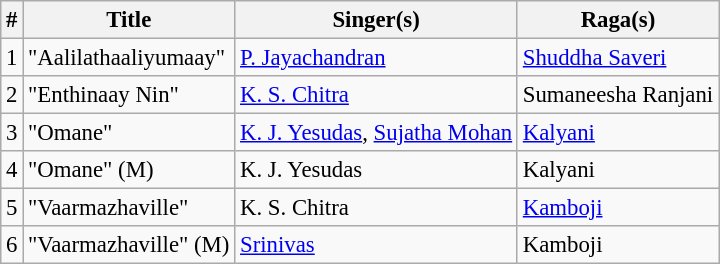<table class="wikitable" style="font-size:95%;">
<tr>
<th>#</th>
<th>Title</th>
<th>Singer(s)</th>
<th>Raga(s)</th>
</tr>
<tr>
<td>1</td>
<td>"Aalilathaaliyumaay"</td>
<td><a href='#'>P. Jayachandran</a></td>
<td><a href='#'>Shuddha Saveri</a></td>
</tr>
<tr>
<td>2</td>
<td>"Enthinaay Nin"</td>
<td><a href='#'>K. S. Chitra</a></td>
<td>Sumaneesha Ranjani</td>
</tr>
<tr>
<td>3</td>
<td>"Omane"</td>
<td><a href='#'>K. J. Yesudas</a>, <a href='#'>Sujatha Mohan</a></td>
<td><a href='#'>Kalyani</a></td>
</tr>
<tr>
<td>4</td>
<td>"Omane" (M)</td>
<td>K. J. Yesudas</td>
<td>Kalyani</td>
</tr>
<tr>
<td>5</td>
<td>"Vaarmazhaville"</td>
<td>K. S. Chitra</td>
<td><a href='#'>Kamboji</a></td>
</tr>
<tr>
<td>6</td>
<td>"Vaarmazhaville" (M)</td>
<td><a href='#'>Srinivas</a></td>
<td>Kamboji</td>
</tr>
</table>
